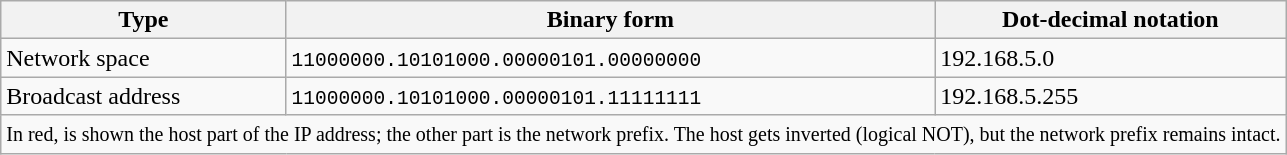<table class=wikitable style=margin:left>
<tr>
<th>Type</th>
<th>Binary form</th>
<th>Dot-decimal notation</th>
</tr>
<tr>
<td>Network space</td>
<td><code>11000000.10101000.00000101.<span>00000000</span></code></td>
<td>192.168.5.0</td>
</tr>
<tr>
<td>Broadcast address</td>
<td><code>11000000.10101000.00000101.<span>11111111</span></code></td>
<td>192.168.5.255</td>
</tr>
<tr>
<td colspan=3><small>In red, is shown the host part of the IP address; the other part is the network prefix. The host gets inverted (logical NOT), but the network prefix remains intact.</small></td>
</tr>
</table>
